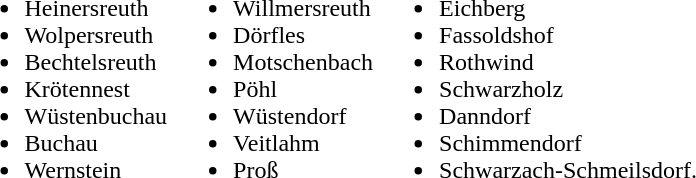<table>
<tr>
<td valign="top"><br><ul><li>Heinersreuth</li><li>Wolpersreuth</li><li>Bechtelsreuth</li><li>Krötennest</li><li>Wüstenbuchau</li><li>Buchau</li><li>Wernstein</li></ul></td>
<td valign="top"><br><ul><li>Willmersreuth</li><li>Dörfles</li><li>Motschenbach</li><li>Pöhl</li><li>Wüstendorf</li><li>Veitlahm</li><li>Proß</li></ul></td>
<td valign="top"><br><ul><li>Eichberg</li><li>Fassoldshof</li><li>Rothwind</li><li>Schwarzholz</li><li>Danndorf</li><li>Schimmendorf</li><li>Schwarzach-Schmeilsdorf.</li></ul></td>
</tr>
</table>
